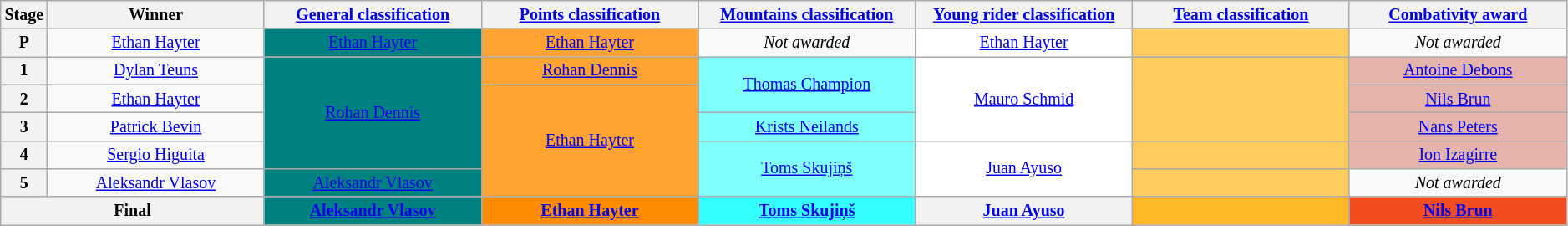<table class=wikitable style="text-align: center; font-size:smaller;">
<tr>
<th style="width:2%;">Stage</th>
<th style="width:14%;">Winner</th>
<th style="width:14%;"><a href='#'>General classification</a><br></th>
<th style="width:14%;"><a href='#'>Points classification</a><br></th>
<th style="width:14%;"><a href='#'>Mountains classification</a><br></th>
<th style="width:14%;"><a href='#'>Young rider classification</a><br></th>
<th style="width:14%;"><a href='#'>Team classification</a><br></th>
<th style="width:14%;"><a href='#'>Combativity award</a><br></th>
</tr>
<tr>
<th>P</th>
<td><a href='#'>Ethan Hayter</a></td>
<td style="background:teal;"><a href='#'>Ethan Hayter</a></td>
<td style="background:#FFA333;"><a href='#'>Ethan Hayter</a></td>
<td><em>Not awarded</em></td>
<td style="background:white;"><a href='#'>Ethan Hayter</a></td>
<td style="background:#FFCD5F;"></td>
<td><em>Not awarded</em></td>
</tr>
<tr>
<th>1</th>
<td><a href='#'>Dylan Teuns</a></td>
<td style="background:teal;" rowspan="4"><a href='#'>Rohan Dennis</a></td>
<td style="background:#FFA333;"><a href='#'>Rohan Dennis</a></td>
<td style="background:#80FFFF;" rowspan="2"><a href='#'>Thomas Champion</a></td>
<td style="background:white;" rowspan="3"><a href='#'>Mauro Schmid</a></td>
<td style="background:#FFCD5F;" rowspan="3"></td>
<td style="background:#E4B3AB;"><a href='#'>Antoine Debons</a></td>
</tr>
<tr>
<th>2</th>
<td><a href='#'>Ethan Hayter</a></td>
<td style="background:#FFA333;" rowspan="4"><a href='#'>Ethan Hayter</a></td>
<td style="background:#E4B3AB;"><a href='#'>Nils Brun</a></td>
</tr>
<tr>
<th>3</th>
<td><a href='#'>Patrick Bevin</a></td>
<td style="background:#80FFFF;"><a href='#'>Krists Neilands</a></td>
<td style="background:#E4B3AB;"><a href='#'>Nans Peters</a></td>
</tr>
<tr>
<th>4</th>
<td><a href='#'>Sergio Higuita</a></td>
<td style="background:#80FFFF;" rowspan="2"><a href='#'>Toms Skujiņš</a></td>
<td style="background:white;" rowspan="2"><a href='#'>Juan Ayuso</a></td>
<td style="background:#FFCD5F;"></td>
<td style="background:#E4B3AB;"><a href='#'>Ion Izagirre</a></td>
</tr>
<tr>
<th>5</th>
<td><a href='#'>Aleksandr Vlasov</a></td>
<td style="background:teal;"><a href='#'>Aleksandr Vlasov</a></td>
<td style="background:#FFCD5F;"></td>
<td><em>Not awarded</em></td>
</tr>
<tr>
<th colspan="2">Final</th>
<th style="background:teal;"><a href='#'>Aleksandr Vlasov</a></th>
<th style="background:#FF8C00;"><a href='#'>Ethan Hayter</a></th>
<th style="background:#33FFFF;"><a href='#'>Toms Skujiņš</a></th>
<th style="background:offwhite;"><a href='#'>Juan Ayuso</a></th>
<th style="background:#FFB927;"></th>
<th style="background:#f34c21;"><a href='#'>Nils Brun</a></th>
</tr>
</table>
